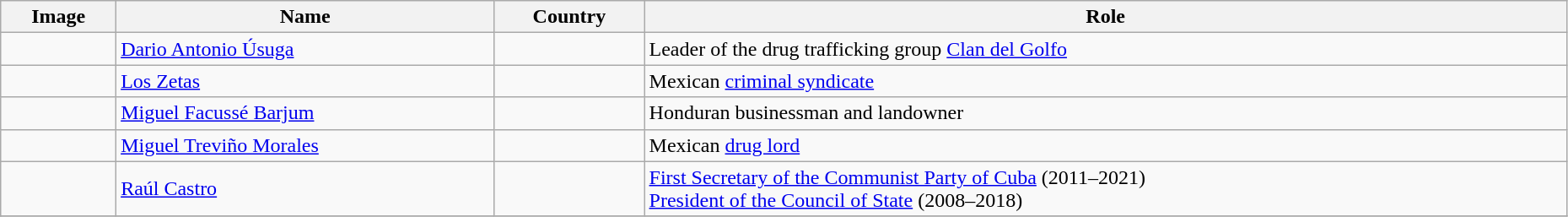<table class="wikitable sortable" width="98%">
<tr>
<th class="unsortable">Image</th>
<th>Name</th>
<th>Country</th>
<th>Role</th>
</tr>
<tr>
<td></td>
<td><a href='#'>Dario Antonio Úsuga</a></td>
<td></td>
<td>Leader of the drug trafficking group <a href='#'>Clan del Golfo</a></td>
</tr>
<tr>
<td></td>
<td><a href='#'>Los Zetas</a></td>
<td></td>
<td>Mexican <a href='#'>criminal syndicate</a></td>
</tr>
<tr>
<td></td>
<td><a href='#'>Miguel Facussé Barjum</a></td>
<td></td>
<td>Honduran businessman and landowner</td>
</tr>
<tr>
<td></td>
<td><a href='#'>Miguel Treviño Morales</a></td>
<td></td>
<td>Mexican <a href='#'>drug lord</a></td>
</tr>
<tr>
<td></td>
<td><a href='#'>Raúl Castro</a></td>
<td></td>
<td><a href='#'>First Secretary of the Communist Party of Cuba</a> (2011–2021)<br><a href='#'>President of the Council of State</a> (2008–2018)</td>
</tr>
<tr>
</tr>
</table>
